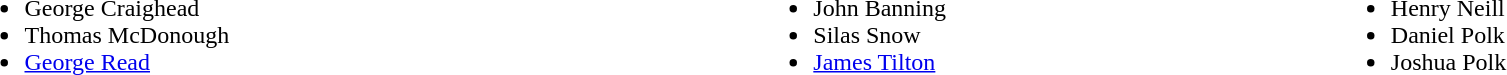<table width=100%>
<tr valign=top>
<td><br><ul><li>George Craighead</li><li>Thomas McDonough</li><li><a href='#'>George Read</a></li></ul></td>
<td><br><ul><li>John Banning</li><li>Silas Snow</li><li><a href='#'>James Tilton</a></li></ul></td>
<td><br><ul><li>Henry Neill</li><li>Daniel Polk</li><li>Joshua Polk</li></ul></td>
</tr>
</table>
